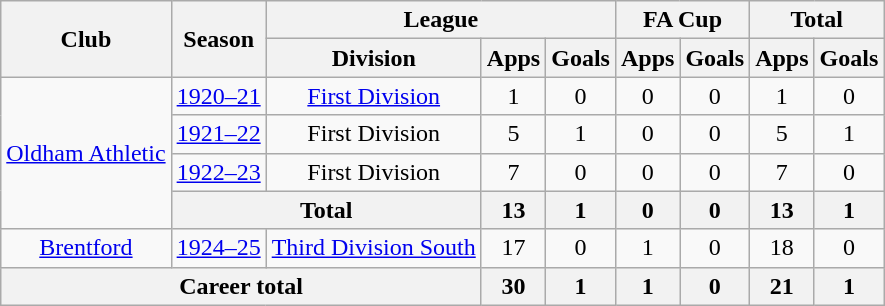<table class="wikitable" style="text-align: center;">
<tr>
<th rowspan="2">Club</th>
<th rowspan="2">Season</th>
<th colspan="3">League</th>
<th colspan="2">FA Cup</th>
<th colspan="2">Total</th>
</tr>
<tr>
<th>Division</th>
<th>Apps</th>
<th>Goals</th>
<th>Apps</th>
<th>Goals</th>
<th>Apps</th>
<th>Goals</th>
</tr>
<tr>
<td rowspan="4"><a href='#'>Oldham Athletic</a></td>
<td><a href='#'>1920–21</a></td>
<td><a href='#'>First Division</a></td>
<td>1</td>
<td>0</td>
<td>0</td>
<td>0</td>
<td>1</td>
<td>0</td>
</tr>
<tr>
<td><a href='#'>1921–22</a></td>
<td>First Division</td>
<td>5</td>
<td>1</td>
<td>0</td>
<td>0</td>
<td>5</td>
<td>1</td>
</tr>
<tr>
<td><a href='#'>1922–23</a></td>
<td>First Division</td>
<td>7</td>
<td>0</td>
<td>0</td>
<td>0</td>
<td>7</td>
<td>0</td>
</tr>
<tr>
<th colspan="2">Total</th>
<th>13</th>
<th>1</th>
<th>0</th>
<th>0</th>
<th>13</th>
<th>1</th>
</tr>
<tr>
<td><a href='#'>Brentford</a></td>
<td><a href='#'>1924–25</a></td>
<td><a href='#'>Third Division South</a></td>
<td>17</td>
<td>0</td>
<td>1</td>
<td>0</td>
<td>18</td>
<td>0</td>
</tr>
<tr>
<th colspan="3">Career total</th>
<th>30</th>
<th>1</th>
<th>1</th>
<th>0</th>
<th>21</th>
<th>1</th>
</tr>
</table>
